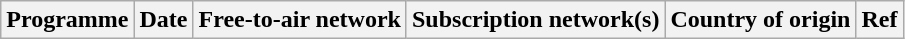<table class="wikitable plainrowheaders sortable" style="text-align:left">
<tr>
<th scope="col">Programme</th>
<th scope="col">Date</th>
<th scope="col">Free-to-air network</th>
<th scope="col">Subscription network(s)</th>
<th scope="col">Country of origin</th>
<th scope="col" class="unsortable">Ref</th>
</tr>
</table>
